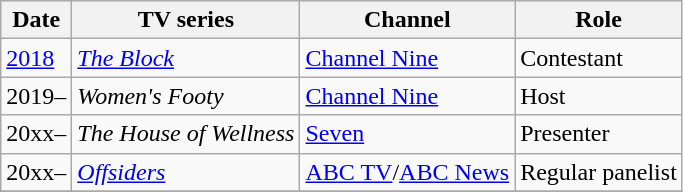<table class="wikitable collapsible">
<tr>
<th>Date</th>
<th>TV series</th>
<th>Channel</th>
<th>Role</th>
</tr>
<tr>
<td><a href='#'>2018</a></td>
<td><em><a href='#'>The Block</a></em></td>
<td><a href='#'>Channel Nine</a></td>
<td>Contestant</td>
</tr>
<tr>
<td>2019–</td>
<td><em>Women's Footy</em></td>
<td><a href='#'>Channel Nine</a></td>
<td>Host</td>
</tr>
<tr>
<td>20xx–</td>
<td><em>The House of Wellness</em></td>
<td><a href='#'>Seven</a></td>
<td>Presenter</td>
</tr>
<tr>
<td>20xx–</td>
<td><em><a href='#'>Offsiders</a></em></td>
<td><a href='#'>ABC TV</a>/<a href='#'>ABC News</a></td>
<td>Regular panelist</td>
</tr>
<tr>
</tr>
</table>
